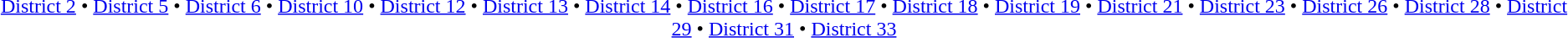<table id=toc class=toc summary=Contents>
<tr>
<td align=center><br><a href='#'>District 2</a> • <a href='#'>District 5</a> • <a href='#'>District 6</a> • <a href='#'>District 10</a> • <a href='#'>District 12</a> • <a href='#'>District 13</a> • <a href='#'>District 14</a> • <a href='#'>District 16</a> • <a href='#'>District 17</a> • <a href='#'>District 18</a> • <a href='#'>District 19</a> • <a href='#'>District 21</a> • <a href='#'>District 23</a> • <a href='#'>District 26</a> • <a href='#'>District 28</a> • <a href='#'>District 29</a> • <a href='#'>District 31</a> • <a href='#'>District 33</a></td>
</tr>
</table>
